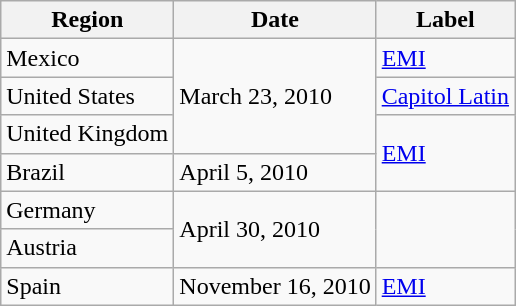<table class=wikitable>
<tr>
<th>Region</th>
<th>Date</th>
<th>Label</th>
</tr>
<tr>
<td>Mexico</td>
<td rowspan=3>March 23, 2010</td>
<td><a href='#'>EMI</a></td>
</tr>
<tr>
<td>United States</td>
<td><a href='#'>Capitol Latin</a></td>
</tr>
<tr>
<td>United Kingdom</td>
<td rowspan=2><a href='#'>EMI</a></td>
</tr>
<tr>
<td>Brazil</td>
<td>April 5, 2010</td>
</tr>
<tr>
<td>Germany</td>
<td rowspan=2>April 30, 2010</td>
<td rowspan=2></td>
</tr>
<tr>
<td>Austria</td>
</tr>
<tr>
<td>Spain</td>
<td>November 16, 2010</td>
<td><a href='#'>EMI</a></td>
</tr>
</table>
